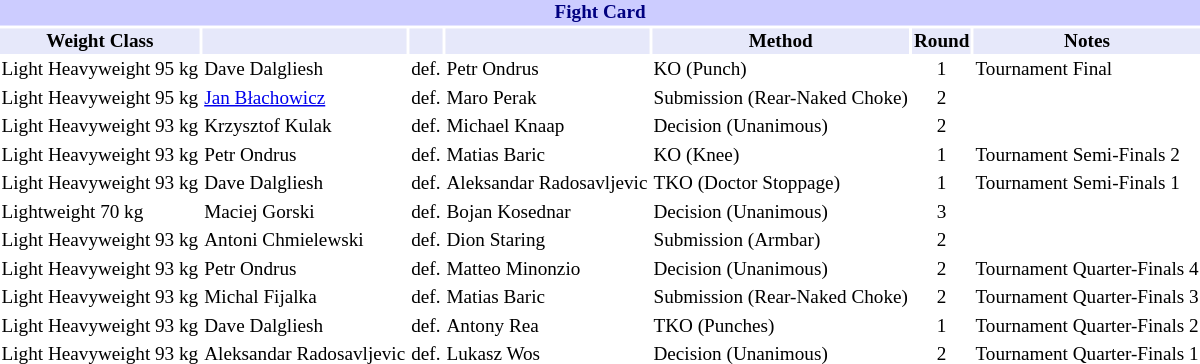<table class="toccolours" style="font-size: 80%;">
<tr>
<th colspan="8" style="background-color: #ccf; color: #000080; text-align: center;"><strong>Fight Card</strong></th>
</tr>
<tr>
<th colspan="1" style="background-color: #E6E8FA; color: #000000; text-align: center;">Weight Class</th>
<th colspan="1" style="background-color: #E6E8FA; color: #000000; text-align: center;"></th>
<th colspan="1" style="background-color: #E6E8FA; color: #000000; text-align: center;"></th>
<th colspan="1" style="background-color: #E6E8FA; color: #000000; text-align: center;"></th>
<th colspan="1" style="background-color: #E6E8FA; color: #000000; text-align: center;">Method</th>
<th colspan="1" style="background-color: #E6E8FA; color: #000000; text-align: center;">Round</th>
<th colspan="1" style="background-color: #E6E8FA; color: #000000; text-align: center;">Notes</th>
</tr>
<tr>
<td>Light Heavyweight 95 kg</td>
<td> Dave Dalgliesh</td>
<td align=center>def.</td>
<td>  Petr Ondrus</td>
<td>KO (Punch)</td>
<td align=center>1</td>
<td>Tournament Final</td>
</tr>
<tr>
<td>Light Heavyweight 95 kg</td>
<td> <a href='#'>Jan Błachowicz</a></td>
<td align=center>def.</td>
<td>  Maro Perak</td>
<td>Submission (Rear-Naked Choke)</td>
<td align=center>2</td>
<td></td>
</tr>
<tr>
<td>Light Heavyweight 93 kg</td>
<td> Krzysztof Kulak</td>
<td align=center>def.</td>
<td>  Michael Knaap</td>
<td>Decision (Unanimous)</td>
<td align=center>2</td>
<td></td>
</tr>
<tr>
<td>Light Heavyweight 93 kg</td>
<td>  Petr Ondrus</td>
<td align=center>def.</td>
<td> Matias Baric</td>
<td>KO (Knee)</td>
<td align=center>1</td>
<td>Tournament Semi-Finals 2</td>
</tr>
<tr>
<td>Light Heavyweight 93 kg</td>
<td> Dave Dalgliesh</td>
<td align=center>def.</td>
<td> Aleksandar Radosavljevic</td>
<td>TKO (Doctor Stoppage)</td>
<td align=center>1</td>
<td>Tournament Semi-Finals 1</td>
</tr>
<tr>
<td>Lightweight 70 kg</td>
<td> Maciej Gorski</td>
<td align=center>def.</td>
<td> Bojan Kosednar</td>
<td>Decision (Unanimous)</td>
<td align=center>3</td>
<td></td>
</tr>
<tr>
<td>Light Heavyweight 93 kg</td>
<td>  Antoni Chmielewski</td>
<td align=center>def.</td>
<td>  Dion Staring</td>
<td>Submission (Armbar)</td>
<td align=center>2</td>
<td></td>
</tr>
<tr>
<td>Light Heavyweight 93 kg</td>
<td> Petr Ondrus</td>
<td align=center>def.</td>
<td> Matteo Minonzio</td>
<td>Decision (Unanimous)</td>
<td align=center>2</td>
<td>Tournament Quarter-Finals 4</td>
</tr>
<tr>
<td>Light Heavyweight 93 kg</td>
<td> Michal Fijalka</td>
<td align=center>def.</td>
<td> Matias Baric</td>
<td>Submission (Rear-Naked Choke)</td>
<td align=center>2</td>
<td>Tournament Quarter-Finals 3</td>
</tr>
<tr>
<td>Light Heavyweight 93 kg</td>
<td> Dave Dalgliesh</td>
<td align=center>def.</td>
<td>  Antony Rea</td>
<td>TKO (Punches)</td>
<td align=center>1</td>
<td>Tournament Quarter-Finals 2</td>
</tr>
<tr>
<td>Light Heavyweight 93 kg</td>
<td>  Aleksandar Radosavljevic</td>
<td align=center>def.</td>
<td> Lukasz Wos</td>
<td>Decision (Unanimous)</td>
<td align=center>2</td>
<td>Tournament Quarter-Finals 1</td>
</tr>
</table>
